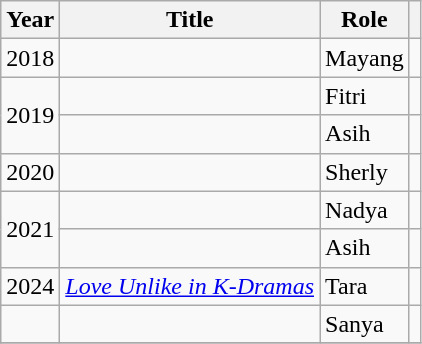<table class="wikitable sortable">
<tr>
<th>Year</th>
<th>Title</th>
<th>Role</th>
<th scope="col" class="unsortable"></th>
</tr>
<tr>
<td>2018</td>
<td><em></em></td>
<td>Mayang</td>
<td></td>
</tr>
<tr>
<td rowspan="2">2019</td>
<td><em></em></td>
<td>Fitri</td>
<td></td>
</tr>
<tr>
<td><em></em></td>
<td>Asih</td>
<td></td>
</tr>
<tr>
<td>2020</td>
<td><em></em></td>
<td>Sherly</td>
<td></td>
</tr>
<tr>
<td rowspan="2">2021</td>
<td><em></em></td>
<td>Nadya</td>
<td></td>
</tr>
<tr>
<td><em></em></td>
<td>Asih</td>
<td></td>
</tr>
<tr>
<td>2024</td>
<td><em><a href='#'>Love Unlike in K-Dramas</a></em></td>
<td>Tara</td>
<td></td>
</tr>
<tr>
<td></td>
<td><em></em></td>
<td>Sanya</td>
<td></td>
</tr>
<tr>
</tr>
</table>
